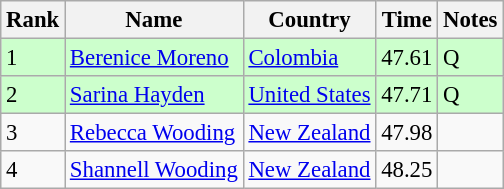<table class="wikitable" style="font-size:95%" style="text-align:center; width:35em;">
<tr>
<th>Rank</th>
<th>Name</th>
<th>Country</th>
<th>Time</th>
<th>Notes</th>
</tr>
<tr bgcolor=ccffcc>
<td>1</td>
<td align=left><a href='#'>Berenice Moreno</a></td>
<td align="left"> <a href='#'>Colombia</a></td>
<td>47.61</td>
<td>Q</td>
</tr>
<tr bgcolor=ccffcc>
<td>2</td>
<td align=left><a href='#'>Sarina Hayden</a></td>
<td align=left> <a href='#'>United States</a></td>
<td>47.71</td>
<td>Q</td>
</tr>
<tr>
<td>3</td>
<td align=left><a href='#'>Rebecca Wooding</a></td>
<td align="left"> <a href='#'>New Zealand</a></td>
<td>47.98</td>
<td></td>
</tr>
<tr>
<td>4</td>
<td align=left><a href='#'>Shannell Wooding</a></td>
<td align=left> <a href='#'>New Zealand</a></td>
<td>48.25</td>
<td></td>
</tr>
</table>
